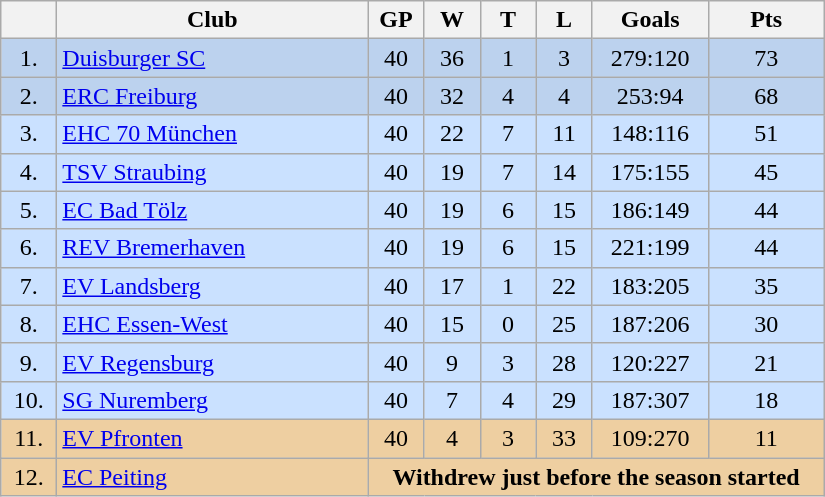<table class="wikitable">
<tr>
<th width="30"></th>
<th width="200">Club</th>
<th width="30">GP</th>
<th width="30">W</th>
<th width="30">T</th>
<th width="30">L</th>
<th width="70">Goals</th>
<th width="70">Pts</th>
</tr>
<tr bgcolor="#BCD2EE" align="center">
<td>1.</td>
<td align="left"><a href='#'>Duisburger SC</a></td>
<td>40</td>
<td>36</td>
<td>1</td>
<td>3</td>
<td>279:120</td>
<td>73</td>
</tr>
<tr bgcolor=#BCD2EE align="center">
<td>2.</td>
<td align="left"><a href='#'>ERC Freiburg</a></td>
<td>40</td>
<td>32</td>
<td>4</td>
<td>4</td>
<td>253:94</td>
<td>68</td>
</tr>
<tr bgcolor=#CAE1FF align="center">
<td>3.</td>
<td align="left"><a href='#'>EHC 70 München</a></td>
<td>40</td>
<td>22</td>
<td>7</td>
<td>11</td>
<td>148:116</td>
<td>51</td>
</tr>
<tr bgcolor=#CAE1FF align="center">
<td>4.</td>
<td align="left"><a href='#'>TSV Straubing</a></td>
<td>40</td>
<td>19</td>
<td>7</td>
<td>14</td>
<td>175:155</td>
<td>45</td>
</tr>
<tr bgcolor=#CAE1FF align="center">
<td>5.</td>
<td align="left"><a href='#'>EC Bad Tölz</a></td>
<td>40</td>
<td>19</td>
<td>6</td>
<td>15</td>
<td>186:149</td>
<td>44</td>
</tr>
<tr bgcolor=#CAE1FF align="center">
<td>6.</td>
<td align="left"><a href='#'>REV Bremerhaven</a></td>
<td>40</td>
<td>19</td>
<td>6</td>
<td>15</td>
<td>221:199</td>
<td>44</td>
</tr>
<tr bgcolor=#CAE1FF align="center">
<td>7.</td>
<td align="left"><a href='#'>EV Landsberg</a></td>
<td>40</td>
<td>17</td>
<td>1</td>
<td>22</td>
<td>183:205</td>
<td>35</td>
</tr>
<tr bgcolor=#CAE1FF align="center">
<td>8.</td>
<td align="left"><a href='#'>EHC Essen-West</a></td>
<td>40</td>
<td>15</td>
<td>0</td>
<td>25</td>
<td>187:206</td>
<td>30</td>
</tr>
<tr bgcolor=#CAE1FF align="center">
<td>9.</td>
<td align="left"><a href='#'>EV Regensburg</a></td>
<td>40</td>
<td>9</td>
<td>3</td>
<td>28</td>
<td>120:227</td>
<td>21</td>
</tr>
<tr bgcolor=#CAE1FF align="center">
<td>10.</td>
<td align="left"><a href='#'>SG Nuremberg</a></td>
<td>40</td>
<td>7</td>
<td>4</td>
<td>29</td>
<td>187:307</td>
<td>18</td>
</tr>
<tr bgcolor=#EECFA1 align="center">
<td>11.</td>
<td align="left"><a href='#'>EV Pfronten</a></td>
<td>40</td>
<td>4</td>
<td>3</td>
<td>33</td>
<td>109:270</td>
<td>11</td>
</tr>
<tr bgcolor=#EECFA1 align="center">
<td>12.</td>
<td align="left"><a href='#'>EC Peiting</a></td>
<td colspan="6" rowspan="1"><strong>Withdrew just before the season started</strong></td>
</tr>
</table>
